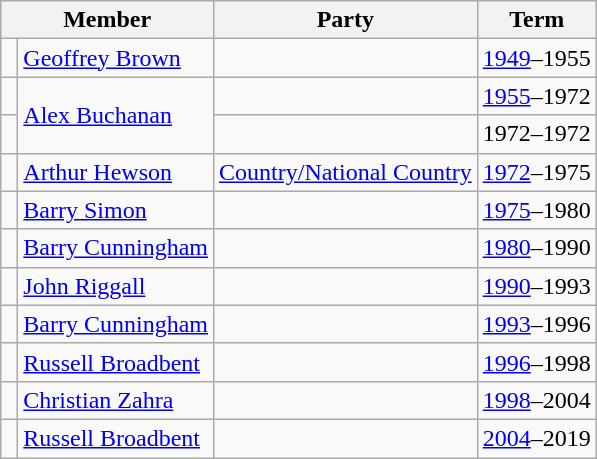<table class="wikitable">
<tr>
<th colspan="2">Member</th>
<th>Party</th>
<th>Term</th>
</tr>
<tr>
<td> </td>
<td><a href='#'>Geoffrey Brown</a></td>
<td></td>
<td><a href='#'>1949</a>–1955</td>
</tr>
<tr>
<td> </td>
<td rowspan="2"><a href='#'>Alex Buchanan</a></td>
<td></td>
<td><a href='#'>1955</a>–1972</td>
</tr>
<tr>
<td> </td>
<td></td>
<td>1972–1972</td>
</tr>
<tr>
<td> </td>
<td><a href='#'>Arthur Hewson</a></td>
<td><a href='#'>Country/National Country</a></td>
<td><a href='#'>1972</a>–1975</td>
</tr>
<tr>
<td> </td>
<td><a href='#'>Barry Simon</a></td>
<td></td>
<td><a href='#'>1975</a>–1980</td>
</tr>
<tr>
<td> </td>
<td><a href='#'>Barry Cunningham</a></td>
<td></td>
<td><a href='#'>1980</a>–1990</td>
</tr>
<tr>
<td> </td>
<td><a href='#'>John Riggall</a></td>
<td></td>
<td><a href='#'>1990</a>–1993</td>
</tr>
<tr>
<td> </td>
<td><a href='#'>Barry Cunningham</a></td>
<td></td>
<td><a href='#'>1993</a>–1996</td>
</tr>
<tr>
<td> </td>
<td><a href='#'>Russell Broadbent</a></td>
<td></td>
<td><a href='#'>1996</a>–1998</td>
</tr>
<tr>
<td> </td>
<td><a href='#'>Christian Zahra</a></td>
<td></td>
<td><a href='#'>1998</a>–2004</td>
</tr>
<tr>
<td> </td>
<td><a href='#'>Russell Broadbent</a></td>
<td></td>
<td><a href='#'>2004</a>–2019</td>
</tr>
</table>
